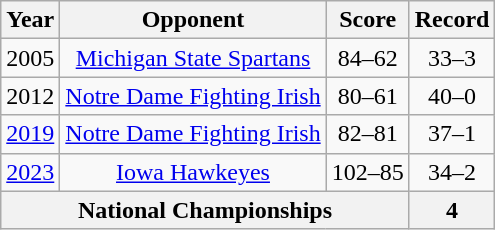<table class="wikitable">
<tr>
<th>Year</th>
<th>Opponent</th>
<th>Score</th>
<th>Record</th>
</tr>
<tr align="center">
<td>2005</td>
<td><a href='#'>Michigan State Spartans</a></td>
<td>84–62</td>
<td>33–3</td>
</tr>
<tr align="center">
<td>2012</td>
<td><a href='#'>Notre Dame Fighting Irish</a></td>
<td>80–61</td>
<td>40–0</td>
</tr>
<tr align="center">
<td><a href='#'>2019</a></td>
<td><a href='#'>Notre Dame Fighting Irish</a></td>
<td>82–81</td>
<td>37–1</td>
</tr>
<tr align="center">
<td><a href='#'>2023</a></td>
<td><a href='#'>Iowa Hawkeyes</a></td>
<td>102–85</td>
<td>34–2</td>
</tr>
<tr>
<th colspan=3>National Championships</th>
<th colspan=2>4</th>
</tr>
</table>
